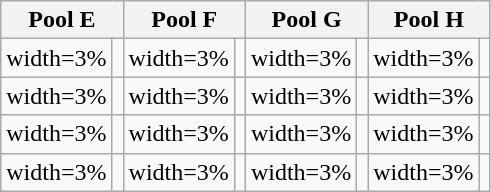<table class="wikitable">
<tr>
<th colspan=2 width=25%>Pool E</th>
<th colspan=2 width=25%>Pool F</th>
<th colspan=2 width=25%>Pool G</th>
<th colspan=2 width=25%>Pool H</th>
</tr>
<tr>
<td>width=3% </td>
<td></td>
<td>width=3% </td>
<td></td>
<td>width=3% </td>
<td></td>
<td>width=3% </td>
<td></td>
</tr>
<tr>
<td>width=3% </td>
<td></td>
<td>width=3% </td>
<td></td>
<td>width=3% </td>
<td></td>
<td>width=3% </td>
<td></td>
</tr>
<tr>
<td>width=3% </td>
<td></td>
<td>width=3% </td>
<td></td>
<td>width=3% </td>
<td></td>
<td>width=3% </td>
<td></td>
</tr>
<tr>
<td>width=3% </td>
<td></td>
<td>width=3% </td>
<td></td>
<td>width=3% </td>
<td></td>
<td>width=3% </td>
<td></td>
</tr>
</table>
